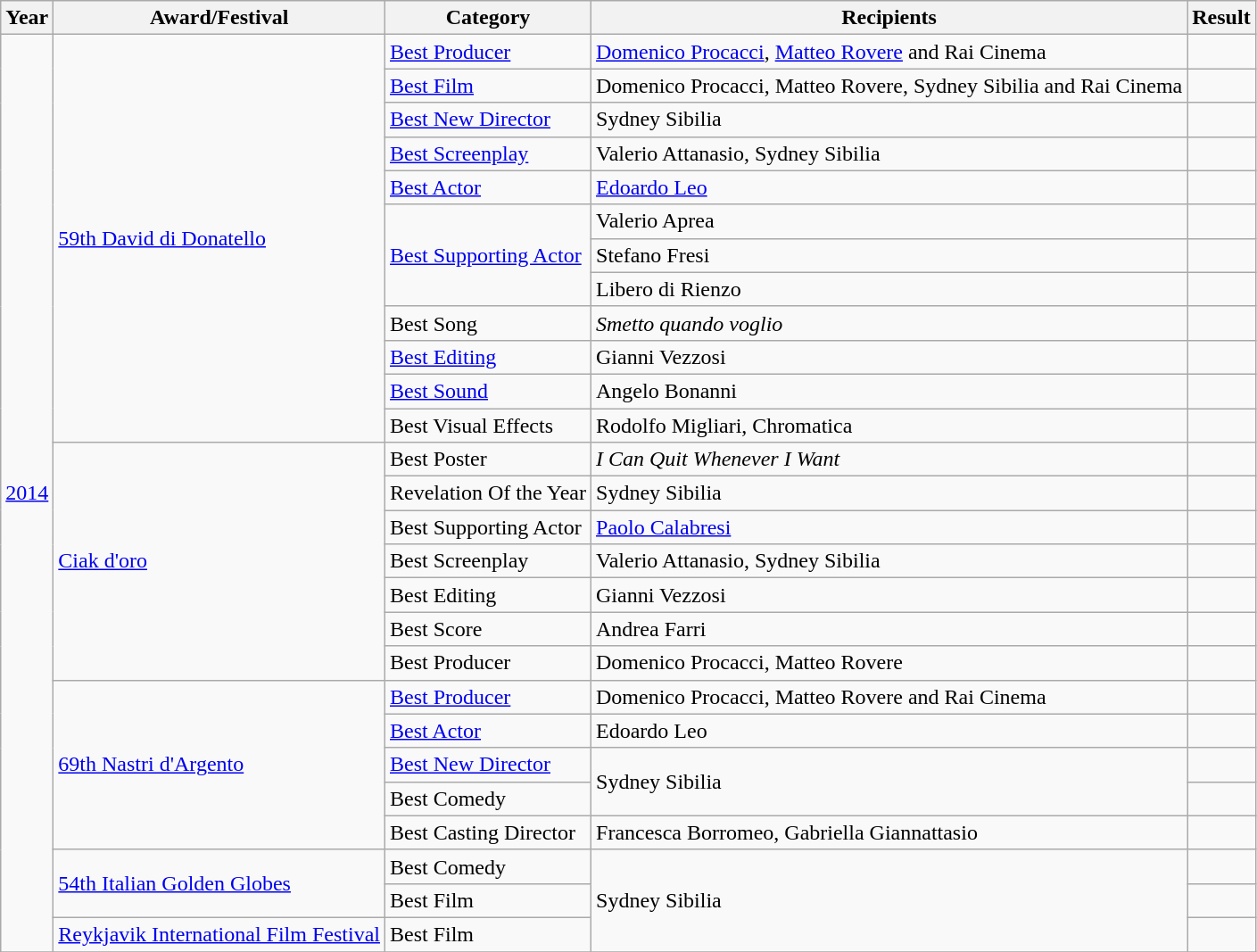<table class="wikitable sortable">
<tr>
<th>Year</th>
<th>Award/Festival</th>
<th>Category</th>
<th>Recipients</th>
<th>Result</th>
</tr>
<tr>
<td rowspan="27"><a href='#'>2014</a></td>
<td rowspan="12"><a href='#'>59th David di Donatello</a></td>
<td><a href='#'>Best Producer</a></td>
<td><a href='#'>Domenico Procacci</a>, <a href='#'>Matteo Rovere</a> and Rai Cinema</td>
<td></td>
</tr>
<tr>
<td><a href='#'>Best Film</a></td>
<td>Domenico Procacci, Matteo Rovere, Sydney Sibilia and Rai Cinema</td>
<td></td>
</tr>
<tr>
<td><a href='#'>Best New Director</a></td>
<td>Sydney Sibilia</td>
<td></td>
</tr>
<tr>
<td><a href='#'>Best Screenplay</a></td>
<td>Valerio Attanasio, Sydney Sibilia</td>
<td></td>
</tr>
<tr>
<td><a href='#'>Best Actor</a></td>
<td><a href='#'>Edoardo Leo</a></td>
<td></td>
</tr>
<tr>
<td rowspan="3"><a href='#'>Best Supporting Actor</a></td>
<td>Valerio Aprea</td>
<td></td>
</tr>
<tr>
<td>Stefano Fresi</td>
<td></td>
</tr>
<tr>
<td>Libero di Rienzo</td>
<td></td>
</tr>
<tr>
<td>Best Song</td>
<td><em>Smetto quando voglio</em></td>
<td></td>
</tr>
<tr>
<td><a href='#'>Best Editing</a></td>
<td>Gianni Vezzosi</td>
<td></td>
</tr>
<tr>
<td><a href='#'>Best Sound</a></td>
<td>Angelo Bonanni</td>
<td></td>
</tr>
<tr>
<td>Best Visual Effects</td>
<td>Rodolfo Migliari, Chromatica</td>
<td></td>
</tr>
<tr>
<td rowspan="7"><a href='#'>Ciak d'oro</a></td>
<td>Best Poster</td>
<td><em>I Can Quit Whenever I Want</em></td>
<td></td>
</tr>
<tr>
<td>Revelation Of the Year</td>
<td>Sydney Sibilia</td>
<td></td>
</tr>
<tr>
<td>Best Supporting Actor</td>
<td><a href='#'>Paolo Calabresi</a></td>
<td></td>
</tr>
<tr>
<td>Best Screenplay</td>
<td>Valerio Attanasio, Sydney Sibilia</td>
<td></td>
</tr>
<tr>
<td>Best Editing</td>
<td>Gianni Vezzosi</td>
<td></td>
</tr>
<tr>
<td>Best Score</td>
<td>Andrea Farri</td>
<td></td>
</tr>
<tr>
<td>Best Producer</td>
<td>Domenico Procacci, Matteo Rovere</td>
<td></td>
</tr>
<tr>
<td rowspan="5"><a href='#'>69th Nastri d'Argento</a></td>
<td><a href='#'>Best Producer</a></td>
<td>Domenico Procacci, Matteo Rovere and Rai Cinema</td>
<td></td>
</tr>
<tr>
<td><a href='#'>Best Actor</a></td>
<td>Edoardo Leo</td>
<td></td>
</tr>
<tr>
<td><a href='#'>Best New Director</a></td>
<td rowspan="2">Sydney Sibilia</td>
<td></td>
</tr>
<tr>
<td>Best Comedy</td>
<td></td>
</tr>
<tr>
<td>Best Casting Director</td>
<td>Francesca Borromeo, Gabriella Giannattasio</td>
<td></td>
</tr>
<tr>
<td rowspan="2"><a href='#'>54th Italian Golden Globes</a></td>
<td>Best Comedy</td>
<td rowspan="3">Sydney Sibilia</td>
<td></td>
</tr>
<tr>
<td>Best Film</td>
<td></td>
</tr>
<tr>
<td rowspan="1"><a href='#'>Reykjavik International Film Festival</a></td>
<td>Best Film</td>
<td></td>
</tr>
<tr>
</tr>
</table>
